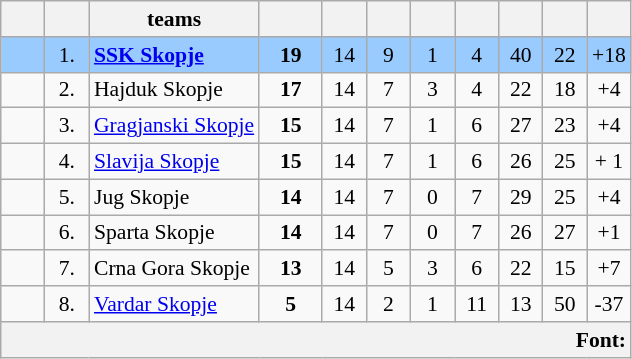<table class="wikitable sortable" style="text-align: center; font-size: 90%;">
<tr>
<th width=7%></th>
<th width=7%></th>
<th width=27%>teams</th>
<th width=10%></th>
<th width=7%></th>
<th width=7%></th>
<th width=7%></th>
<th width=7%></th>
<th width=7%></th>
<th width=7%></th>
<th width=7%></th>
</tr>
<tr style=background:#99CBFF;>
<td></td>
<td>1.</td>
<td style="text-align:left;"><strong><a href='#'> SSK Skopje</a></strong></td>
<td><strong>19</strong></td>
<td>14</td>
<td>9</td>
<td>1</td>
<td>4</td>
<td>40</td>
<td>22</td>
<td>+18</td>
</tr>
<tr>
<td></td>
<td>2.</td>
<td style="text-align:left;">Hajduk Skopje</td>
<td><strong>17</strong></td>
<td>14</td>
<td>7</td>
<td>3</td>
<td>4</td>
<td>22</td>
<td>18</td>
<td>+4</td>
</tr>
<tr>
<td></td>
<td>3.</td>
<td style="text-align:left;"><a href='#'>Gragjanski Skopje</a></td>
<td><strong>15</strong></td>
<td>14</td>
<td>7</td>
<td>1</td>
<td>6</td>
<td>27</td>
<td>23</td>
<td>+4</td>
</tr>
<tr>
<td></td>
<td>4.</td>
<td style="text-align:left;"><a href='#'>Slavija Skopje</a></td>
<td><strong>15</strong></td>
<td>14</td>
<td>7</td>
<td>1</td>
<td>6</td>
<td>26</td>
<td>25</td>
<td>+ 1</td>
</tr>
<tr>
<td></td>
<td>5.</td>
<td style="text-align:left;">Jug Skopje</td>
<td><strong>14</strong></td>
<td>14</td>
<td>7</td>
<td>0</td>
<td>7</td>
<td>29</td>
<td>25</td>
<td>+4</td>
</tr>
<tr>
<td></td>
<td>6.</td>
<td style="text-align:left;">Sparta Skopje</td>
<td><strong>14</strong></td>
<td>14</td>
<td>7</td>
<td>0</td>
<td>7</td>
<td>26</td>
<td>27</td>
<td>+1</td>
</tr>
<tr>
<td></td>
<td>7.</td>
<td style="text-align:left;">Crna Gora Skopje</td>
<td><strong>13</strong></td>
<td>14</td>
<td>5</td>
<td>3</td>
<td>6</td>
<td>22</td>
<td>15</td>
<td>+7</td>
</tr>
<tr>
<td></td>
<td>8.</td>
<td style="text-align:left;"><a href='#'> Vardar Skopje</a></td>
<td><strong>5</strong></td>
<td>14</td>
<td>2</td>
<td>1</td>
<td>11</td>
<td>13</td>
<td>50</td>
<td>-37</td>
</tr>
<tr>
<th colspan="11" style="text-align: right;">Font: </th>
</tr>
</table>
